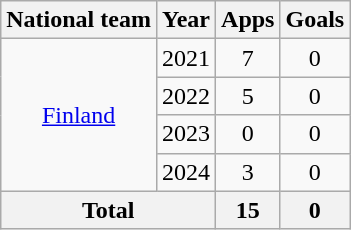<table class=wikitable style=text-align:center>
<tr>
<th>National team</th>
<th>Year</th>
<th>Apps</th>
<th>Goals</th>
</tr>
<tr>
<td rowspan="4"><a href='#'>Finland</a></td>
<td>2021</td>
<td>7</td>
<td>0</td>
</tr>
<tr>
<td>2022</td>
<td>5</td>
<td>0</td>
</tr>
<tr>
<td>2023</td>
<td>0</td>
<td>0</td>
</tr>
<tr>
<td>2024</td>
<td>3</td>
<td>0</td>
</tr>
<tr>
<th colspan="2">Total</th>
<th>15</th>
<th>0</th>
</tr>
</table>
